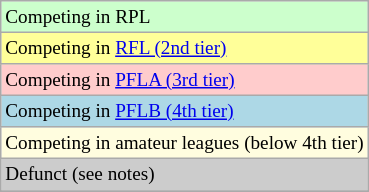<table class="wikitable" style="font-size:80%">
<tr>
<td style="background-color:#CFC; border:1px solid #aaaaaa;">Competing in RPL</td>
</tr>
<tr>
<td style="background-color:#FFFF99; border:1px solid #aaaaaa;">Competing in <a href='#'>RFL (2nd tier)</a></td>
</tr>
<tr>
<td style="background-color:#FCC; border:1px solid #aaaaaa;">Competing in <a href='#'>PFLA (3rd tier)</a></td>
</tr>
<tr>
<td style="background-color:lightblue; border:1px solid #aaaaaa;">Competing in <a href='#'>PFLB (4th tier)</a></td>
</tr>
<tr>
<td style="background-color:#fffddf; border:1px solid #aaaaaa;">Competing in amateur leagues (below 4th tier)</td>
</tr>
<tr>
<td style="background-color:#CCC; border:1px solid #aaaaaa;">Defunct (see notes)</td>
</tr>
<tr>
</tr>
</table>
